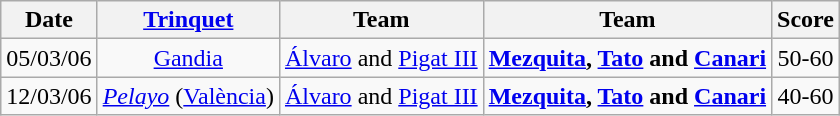<table class="wikitable">
<tr>
<th>Date</th>
<th><a href='#'>Trinquet</a></th>
<th>Team</th>
<th>Team</th>
<th>Score</th>
</tr>
<tr align="center">
<td>05/03/06</td>
<td><a href='#'>Gandia</a></td>
<td><a href='#'>Álvaro</a> and <a href='#'>Pigat III</a></td>
<td><strong><a href='#'>Mezquita</a>, <a href='#'>Tato</a> and <a href='#'>Canari</a></strong></td>
<td>50-60</td>
</tr>
<tr align="center">
<td>12/03/06</td>
<td><a href='#'><em>Pelayo</em></a> (<a href='#'>València</a>)</td>
<td><a href='#'>Álvaro</a> and <a href='#'>Pigat III</a></td>
<td><strong><a href='#'>Mezquita</a>, <a href='#'>Tato</a> and <a href='#'>Canari</a></strong></td>
<td>40-60</td>
</tr>
</table>
